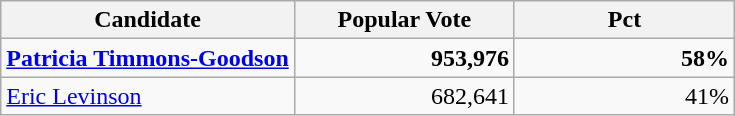<table class="wikitable">
<tr>
<th width=40%>Candidate</th>
<th width=30%>Popular Vote</th>
<th width=30%>Pct</th>
</tr>
<tr>
<td><strong><a href='#'>Patricia Timmons-Goodson</a></strong></td>
<td align="right"><strong>953,976</strong></td>
<td align="right"><strong>58%</strong></td>
</tr>
<tr>
<td><a href='#'>Eric Levinson</a></td>
<td align="right">682,641</td>
<td align="right">41%</td>
</tr>
</table>
